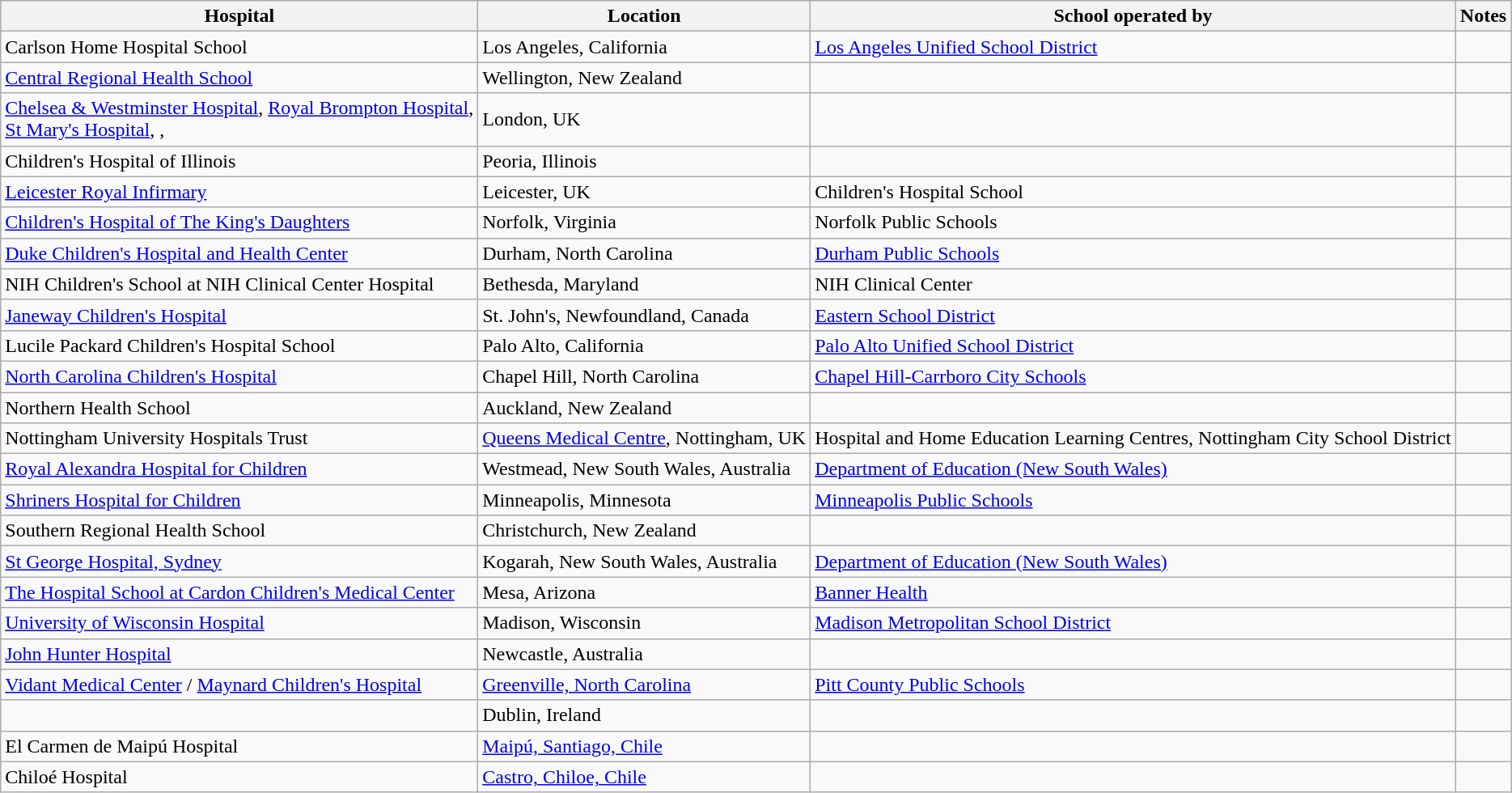<table class="wikitable sortable">
<tr>
<th>Hospital</th>
<th>Location</th>
<th>School operated by</th>
<th>Notes</th>
</tr>
<tr>
<td>Carlson Home Hospital School</td>
<td>Los Angeles, California</td>
<td><a href='#'>Los Angeles Unified School District</a></td>
<td></td>
</tr>
<tr>
<td><a href='#'>Central Regional Health School</a></td>
<td>Wellington, New Zealand</td>
<td></td>
<td></td>
</tr>
<tr>
<td><a href='#'>Chelsea & Westminster Hospital</a>, <a href='#'>Royal Brompton Hospital</a>,<br><a href='#'>St Mary's Hospital</a>, , </td>
<td>London, UK</td>
<td></td>
<td></td>
</tr>
<tr>
<td>Children's Hospital of Illinois</td>
<td>Peoria, Illinois</td>
<td></td>
<td></td>
</tr>
<tr>
<td><a href='#'>Leicester Royal Infirmary</a></td>
<td>Leicester, UK</td>
<td>Children's Hospital School</td>
<td></td>
</tr>
<tr>
<td><a href='#'>Children's Hospital of The King's Daughters</a></td>
<td>Norfolk, Virginia</td>
<td>Norfolk Public Schools</td>
<td></td>
</tr>
<tr>
<td><a href='#'>Duke Children's Hospital and Health Center</a></td>
<td>Durham, North Carolina</td>
<td><a href='#'>Durham Public Schools</a></td>
<td></td>
</tr>
<tr>
<td>NIH Children's School at NIH Clinical Center Hospital</td>
<td>Bethesda, Maryland</td>
<td>NIH Clinical Center</td>
</tr>
<tr>
<td><a href='#'>Janeway Children's Hospital</a></td>
<td>St. John's, Newfoundland, Canada</td>
<td><a href='#'>Eastern School District</a></td>
<td></td>
</tr>
<tr>
<td>Lucile Packard Children's Hospital School</td>
<td>Palo Alto, California</td>
<td><a href='#'>Palo Alto Unified School District</a></td>
<td></td>
</tr>
<tr>
<td><a href='#'>North Carolina Children's Hospital</a></td>
<td>Chapel Hill, North Carolina</td>
<td><a href='#'>Chapel Hill-Carrboro City Schools</a></td>
<td></td>
</tr>
<tr>
<td>Northern Health School</td>
<td>Auckland, New Zealand</td>
<td></td>
<td></td>
</tr>
<tr>
<td>Nottingham University Hospitals Trust</td>
<td><a href='#'>Queens Medical Centre</a>, Nottingham, UK</td>
<td>Hospital and Home Education Learning Centres, Nottingham City School District</td>
<td></td>
</tr>
<tr>
<td><a href='#'>Royal Alexandra Hospital for Children</a></td>
<td>Westmead, New South Wales, Australia</td>
<td><a href='#'>Department of Education (New South Wales)</a></td>
<td></td>
</tr>
<tr>
<td><a href='#'>Shriners Hospital for Children</a></td>
<td>Minneapolis, Minnesota</td>
<td><a href='#'>Minneapolis Public Schools</a></td>
<td></td>
</tr>
<tr>
<td>Southern Regional Health School</td>
<td>Christchurch, New Zealand</td>
<td></td>
<td></td>
</tr>
<tr>
<td><a href='#'>St George Hospital, Sydney</a></td>
<td>Kogarah, New South Wales, Australia</td>
<td><a href='#'>Department of Education (New South Wales)</a></td>
<td></td>
</tr>
<tr>
<td><a href='#'>The Hospital School at Cardon Children's Medical Center</a></td>
<td>Mesa, Arizona</td>
<td><a href='#'>Banner Health</a></td>
<td></td>
</tr>
<tr>
<td><a href='#'>University of Wisconsin Hospital</a></td>
<td>Madison, Wisconsin</td>
<td><a href='#'>Madison Metropolitan School District</a></td>
<td></td>
</tr>
<tr>
<td><a href='#'>John Hunter Hospital</a></td>
<td>Newcastle, Australia</td>
<td></td>
<td></td>
</tr>
<tr>
<td><a href='#'>Vidant Medical Center</a> / <a href='#'>Maynard Children's Hospital</a></td>
<td><a href='#'>Greenville, North Carolina</a></td>
<td><a href='#'>Pitt County Public Schools</a></td>
<td></td>
</tr>
<tr>
<td></td>
<td>Dublin, Ireland</td>
<td></td>
<td></td>
</tr>
<tr>
<td>El Carmen de Maipú Hospital</td>
<td><a href='#'>Maipú, Santiago, Chile</a></td>
<td></td>
<td></td>
</tr>
<tr>
<td>Chiloé Hospital</td>
<td><a href='#'>Castro, Chiloe, Chile</a></td>
<td></td>
<td></td>
</tr>
</table>
